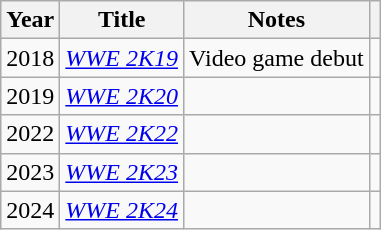<table class="wikitable sortable plainrowheaders">
<tr>
<th scope="col">Year</th>
<th scope="col">Title</th>
<th scope="col" class="unsortable">Notes</th>
<th scope="col" class="unsortable"></th>
</tr>
<tr>
<td>2018</td>
<td><em><a href='#'>WWE 2K19</a></em></td>
<td>Video game debut</td>
<td></td>
</tr>
<tr>
<td>2019</td>
<td><em><a href='#'>WWE 2K20</a></em></td>
<td></td>
<td></td>
</tr>
<tr>
<td>2022</td>
<td><em><a href='#'>WWE 2K22</a></em></td>
<td></td>
<td></td>
</tr>
<tr>
<td>2023</td>
<td><em><a href='#'>WWE 2K23</a></em></td>
<td></td>
<td></td>
</tr>
<tr>
<td>2024</td>
<td><em><a href='#'>WWE 2K24</a></em></td>
<td></td>
<td></td>
</tr>
</table>
